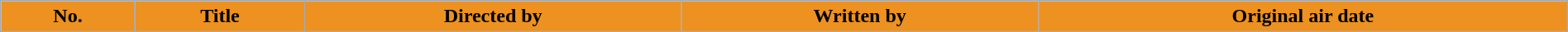<table class="wikitable plainrowheaders" style="width:100%; background:#fff;">
<tr>
<th style="background:#ED9121;">No.</th>
<th style="background:#ED9121;">Title</th>
<th style="background:#ED9121;">Directed by</th>
<th style="background:#ED9121;">Written by</th>
<th style="background:#ED9121;">Original air date<br>








</th>
</tr>
</table>
